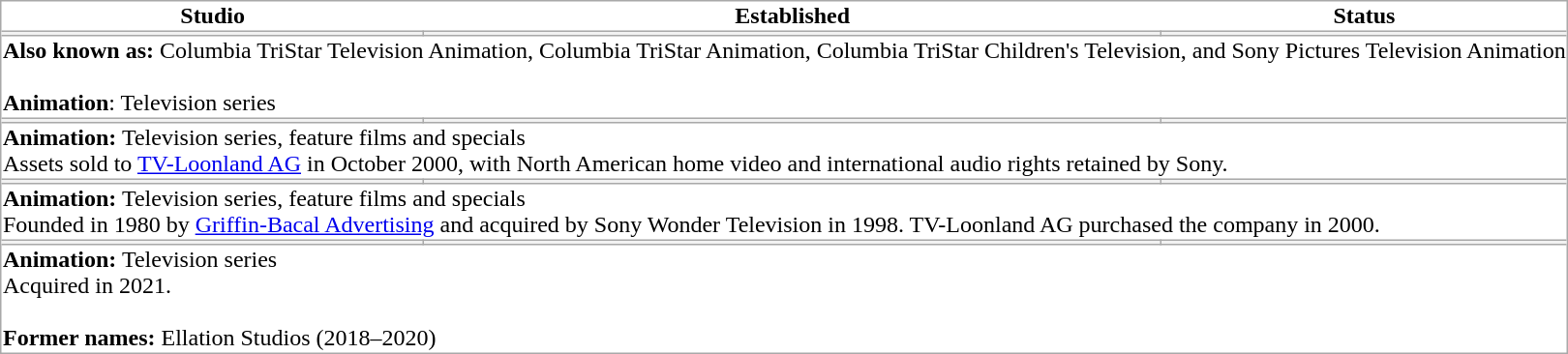<table cellspacing="0" style="border: 1px solid darkgray; background-color: light gray">
<tr>
<th>Studio</th>
<th>Established</th>
<th>Status</th>
</tr>
<tr>
<td style="border-top: 1px solid darkgray; border-right: 1px solid darkgray; border-bottom: 1px solid darkgray; border-left: 0px; background-color: #F2F2F2"></td>
<td style="border-top: 1px solid darkgray; border-right: 1px solid darkgray; border-bottom: 1px solid darkgray; border-left: 0px; background-color: #F2F2F2"></td>
<td style="border-top: 1px solid darkgray; border-right: 0px; border-bottom: 1px solid darkgray; border-left: 0px; background-color: #F2F2F2"></td>
</tr>
<tr>
<td colspan="3"><strong>Also known as:</strong> Columbia TriStar Television Animation, Columbia TriStar Animation, Columbia TriStar Children's Television, and Sony Pictures Television Animation<br><br><strong>Animation</strong>: Television series</td>
</tr>
<tr>
<td style="border-top: 1px solid darkgray; border-right: 1px solid darkgray; border-bottom: 1px solid darkgray; border-left: 0px; background-color: #F2F2F2"></td>
<td style="border-top: 1px solid darkgray; border-right: 1px solid darkgray; border-bottom: 1px solid darkgray; border-left: 0px; background-color: #F2F2F2"></td>
<td style="border-top: 1px solid darkgray; border-right: 0px; border-bottom: 1px solid darkgray; border-left: 0px; background-color: #F2F2F2"></td>
</tr>
<tr>
<td colspan="3"><strong>Animation:</strong> Television series, feature films and specials<br>Assets sold to <a href='#'>TV-Loonland AG</a> in October 2000, with North American home video and international audio rights retained by Sony.</td>
</tr>
<tr>
<td style="border-top: 1px solid darkgray; border-right: 1px solid darkgray; border-bottom: 1px solid darkgray; border-left: 0px; background-color: #F2F2F2"></td>
<td style="border-top: 1px solid darkgray; border-right: 1px solid darkgray; border-bottom: 1px solid darkgray; border-left: 0px; background-color: #F2F2F2"></td>
<td style="border-top: 1px solid darkgray; border-right: 0px; border-bottom: 1px solid darkgray; border-left: 0px; background-color: #F2F2F2"></td>
</tr>
<tr>
<td colspan="3"><strong>Animation:</strong> Television series, feature films and specials<br>Founded in 1980 by <a href='#'>Griffin-Bacal Advertising</a> and acquired by Sony Wonder Television in 1998. TV-Loonland AG purchased the company in 2000.</td>
</tr>
<tr>
<td style="border-top: 1px solid darkgray; border-right: 1px solid darkgray; border-bottom: 1px solid darkgray; border-left: 0px; background-color: #F2F2F2"></td>
<td style="border-top: 1px solid darkgray; border-right: 1px solid darkgray; border-bottom: 1px solid darkgray; border-left: 0px; background-color: #F2F2F2"></td>
<td style="border-top: 1px solid darkgray; border-right: 0px; border-bottom: 1px solid darkgray; border-left: 0px; background-color: #F2F2F2"></td>
</tr>
<tr>
<td colspan="3"><strong>Animation:</strong> Television series<br>Acquired in 2021.<br><br><strong>Former names:</strong> Ellation Studios (2018–2020)</td>
</tr>
</table>
